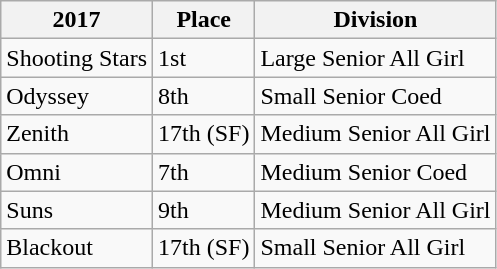<table class="wikitable">
<tr>
<th>2017</th>
<th>Place</th>
<th>Division</th>
</tr>
<tr>
<td>Shooting Stars</td>
<td>1st</td>
<td>Large Senior All Girl</td>
</tr>
<tr>
<td>Odyssey</td>
<td>8th</td>
<td>Small Senior Coed</td>
</tr>
<tr>
<td>Zenith</td>
<td>17th (SF)</td>
<td>Medium Senior All Girl</td>
</tr>
<tr>
<td>Omni</td>
<td>7th</td>
<td>Medium Senior Coed</td>
</tr>
<tr>
<td>Suns</td>
<td>9th</td>
<td>Medium Senior All Girl</td>
</tr>
<tr>
<td>Blackout</td>
<td>17th (SF)</td>
<td>Small Senior All Girl</td>
</tr>
</table>
